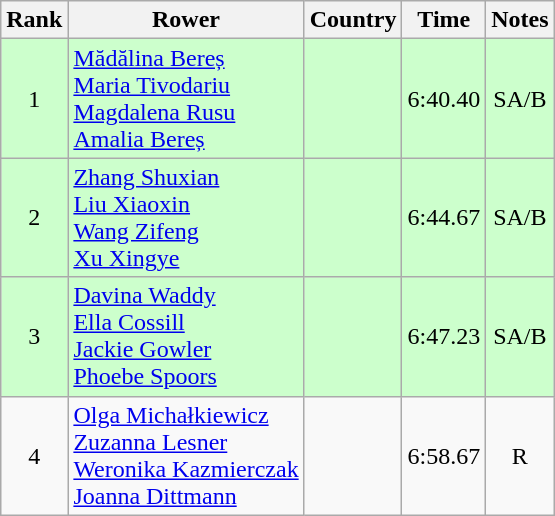<table class="wikitable" style="text-align:center">
<tr>
<th>Rank</th>
<th>Rower</th>
<th>Country</th>
<th>Time</th>
<th>Notes</th>
</tr>
<tr bgcolor=ccffcc>
<td>1</td>
<td align="left"><a href='#'>Mădălina Bereș</a><br><a href='#'>Maria Tivodariu</a><br><a href='#'>Magdalena Rusu</a><br><a href='#'>Amalia Bereș</a></td>
<td align="left"></td>
<td>6:40.40</td>
<td>SA/B</td>
</tr>
<tr bgcolor=ccffcc>
<td>2</td>
<td align="left"><a href='#'>Zhang Shuxian</a><br><a href='#'>Liu Xiaoxin</a><br><a href='#'>Wang Zifeng</a><br><a href='#'>Xu Xingye</a></td>
<td align="left"></td>
<td>6:44.67</td>
<td>SA/B</td>
</tr>
<tr bgcolor=ccffcc>
<td>3</td>
<td align="left"><a href='#'>Davina Waddy</a><br><a href='#'>Ella Cossill</a><br><a href='#'>Jackie Gowler</a><br><a href='#'>Phoebe Spoors</a></td>
<td align="left"></td>
<td>6:47.23</td>
<td>SA/B</td>
</tr>
<tr>
<td>4</td>
<td align="left"><a href='#'>Olga Michałkiewicz</a><br><a href='#'>Zuzanna Lesner</a><br><a href='#'>Weronika Kazmierczak</a><br><a href='#'>Joanna Dittmann</a></td>
<td align="left"></td>
<td>6:58.67</td>
<td>R</td>
</tr>
</table>
